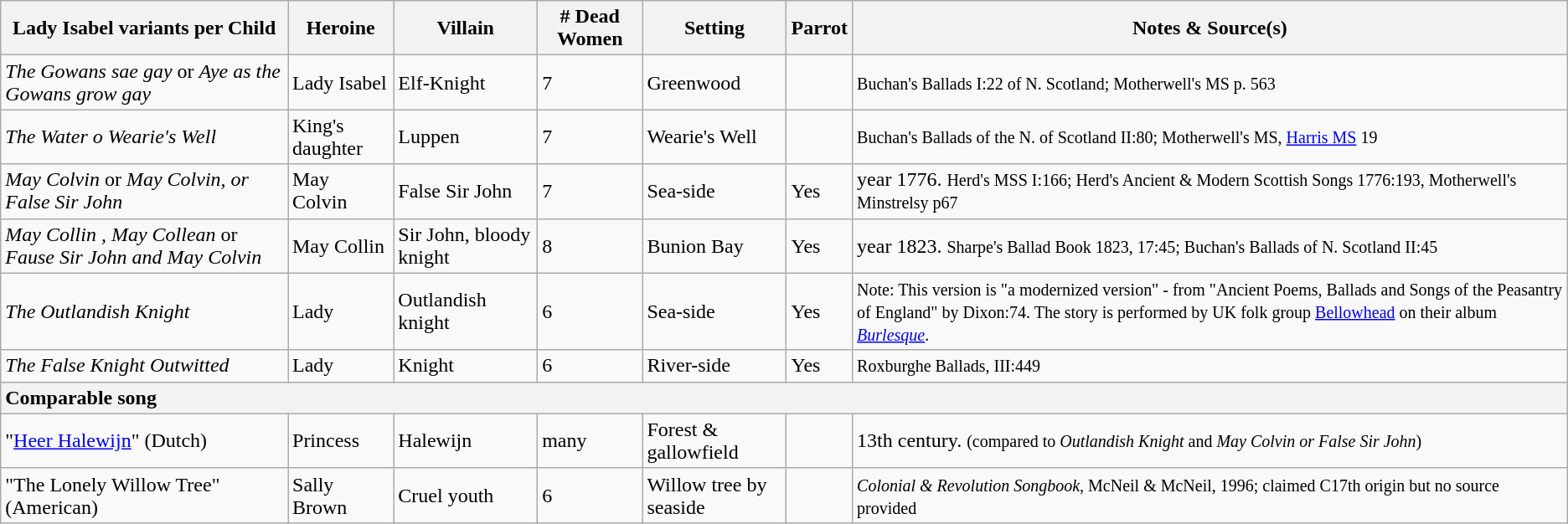<table class="wikitable">
<tr>
<th>Lady Isabel variants per Child</th>
<th>Heroine</th>
<th>Villain</th>
<th># Dead Women</th>
<th>Setting</th>
<th>Parrot</th>
<th>Notes & Source(s)</th>
</tr>
<tr cart>
<td><em>The Gowans sae gay</em> or <em>Aye as the Gowans grow gay</em></td>
<td>Lady Isabel</td>
<td>Elf-Knight</td>
<td>7</td>
<td>Greenwood</td>
<td></td>
<td><small>Buchan's Ballads I:22 of N. Scotland; Motherwell's MS p. 563</small></td>
</tr>
<tr>
<td><em>The Water o Wearie's Well</em></td>
<td>King's daughter</td>
<td>Luppen</td>
<td>7</td>
<td>Wearie's Well</td>
<td></td>
<td><small>Buchan's Ballads of the N. of Scotland II:80; Motherwell's MS, <a href='#'>Harris MS</a> 19</small></td>
</tr>
<tr>
<td><em>May Colvin</em> or <em>May Colvin, or False Sir John</em></td>
<td>May Colvin</td>
<td>False Sir John</td>
<td>7</td>
<td>Sea-side</td>
<td>Yes</td>
<td>year 1776. <small>Herd's MSS I:166; Herd's Ancient & Modern Scottish Songs 1776:193, Motherwell's Minstrelsy p67</small></td>
</tr>
<tr>
<td><em>May Collin , May Collean</em> or <em>Fause Sir John and May Colvin</em></td>
<td>May Collin</td>
<td>Sir John, bloody knight</td>
<td>8</td>
<td>Bunion Bay</td>
<td>Yes</td>
<td>year 1823. <small>Sharpe's Ballad Book 1823, 17:45; Buchan's Ballads of N. Scotland II:45</small>  </td>
</tr>
<tr>
<td><em>The Outlandish Knight</em></td>
<td>Lady</td>
<td>Outlandish knight</td>
<td>6</td>
<td>Sea-side</td>
<td>Yes</td>
<td><small>Note: This version is "a modernized version" - from "Ancient Poems, Ballads and Songs of the Peasantry of England" by Dixon:74. The story is performed by UK folk group <a href='#'>Bellowhead</a> on their album <em><a href='#'>Burlesque</a></em>.</small></td>
</tr>
<tr>
<td><em>The False Knight Outwitted</em></td>
<td>Lady</td>
<td>Knight</td>
<td>6</td>
<td>River-side</td>
<td>Yes</td>
<td><small>Roxburghe Ballads, III:449</small></td>
</tr>
<tr>
<th colspan=7 style="text-align:left">Comparable song</th>
</tr>
<tr>
<td>"<a href='#'>Heer Halewijn</a>" (Dutch)</td>
<td>Princess</td>
<td>Halewijn</td>
<td>many</td>
<td>Forest & gallowfield</td>
<td></td>
<td>13th century. <small>(compared to <em>Outlandish Knight</em> and <em>May Colvin or False Sir John</em>)</small></td>
</tr>
<tr>
<td>"The Lonely Willow Tree" (American)</td>
<td>Sally Brown</td>
<td>Cruel youth</td>
<td>6</td>
<td>Willow tree by seaside</td>
<td></td>
<td><small><em>Colonial & Revolution Songbook,</em> McNeil & McNeil, 1996; claimed C17th origin but no source provided</small></td>
</tr>
</table>
